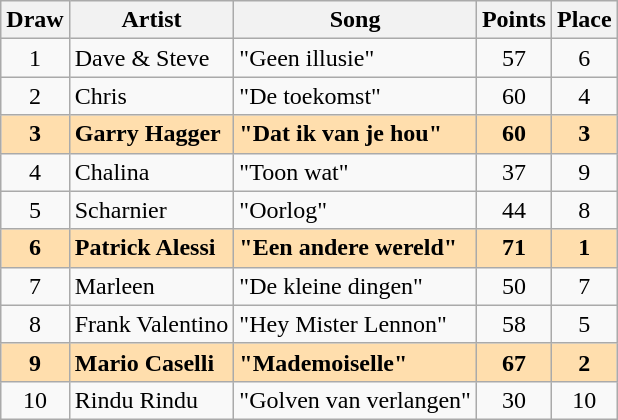<table class="sortable wikitable" style="margin: 1em auto 1em auto; text-align:center">
<tr>
<th>Draw</th>
<th>Artist</th>
<th>Song</th>
<th>Points</th>
<th>Place</th>
</tr>
<tr>
<td>1</td>
<td align="left">Dave & Steve</td>
<td align="left">"Geen illusie"</td>
<td>57</td>
<td>6</td>
</tr>
<tr>
<td>2</td>
<td align="left">Chris</td>
<td align="left">"De toekomst"</td>
<td>60</td>
<td>4</td>
</tr>
<tr style="font-weight:bold; background:navajowhite;">
<td>3</td>
<td align="left">Garry Hagger</td>
<td align="left">"Dat ik van je hou"</td>
<td>60</td>
<td>3</td>
</tr>
<tr>
<td>4</td>
<td align="left">Chalina</td>
<td align="left">"Toon wat"</td>
<td>37</td>
<td>9</td>
</tr>
<tr>
<td>5</td>
<td align="left">Scharnier</td>
<td align="left">"Oorlog"</td>
<td>44</td>
<td>8</td>
</tr>
<tr style="font-weight:bold; background:navajowhite;">
<td>6</td>
<td align="left">Patrick Alessi</td>
<td align="left">"Een andere wereld"</td>
<td>71</td>
<td>1</td>
</tr>
<tr>
<td>7</td>
<td align="left">Marleen</td>
<td align="left">"De kleine dingen"</td>
<td>50</td>
<td>7</td>
</tr>
<tr>
<td>8</td>
<td align="left">Frank Valentino</td>
<td align="left">"Hey Mister Lennon"</td>
<td>58</td>
<td>5</td>
</tr>
<tr style="font-weight:bold; background:navajowhite;">
<td>9</td>
<td align="left">Mario Caselli</td>
<td align="left">"Mademoiselle"</td>
<td>67</td>
<td>2</td>
</tr>
<tr>
<td>10</td>
<td align="left">Rindu Rindu</td>
<td align="left">"Golven van verlangen"</td>
<td>30</td>
<td>10</td>
</tr>
</table>
